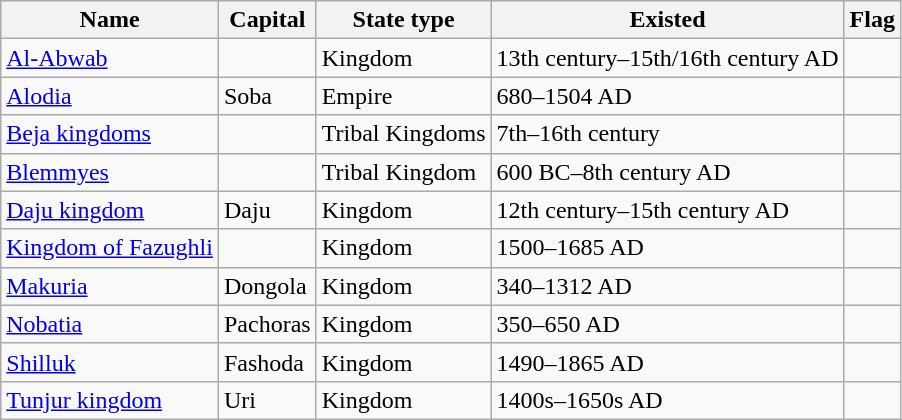<table class="wikitable sortable">
<tr>
<th>Name</th>
<th>Capital</th>
<th>State type</th>
<th>Existed</th>
<th>Flag</th>
</tr>
<tr>
<td><a href='#'>Al-Abwab</a></td>
<td></td>
<td>Kingdom</td>
<td>13th century–15th/16th century AD</td>
<td></td>
</tr>
<tr>
<td><a href='#'>Alodia</a></td>
<td>Soba</td>
<td>Empire</td>
<td>680–1504 AD</td>
<td></td>
</tr>
<tr>
<td><a href='#'>Beja kingdoms</a></td>
<td></td>
<td>Tribal Kingdoms</td>
<td>7th–16th century</td>
<td></td>
</tr>
<tr>
<td><a href='#'>Blemmyes</a></td>
<td></td>
<td>Tribal Kingdom</td>
<td>600 BC–8th century AD</td>
<td></td>
</tr>
<tr>
<td><a href='#'>Daju kingdom</a></td>
<td>Daju</td>
<td>Kingdom</td>
<td>12th century–15th century AD</td>
<td></td>
</tr>
<tr>
<td><a href='#'>Kingdom of Fazughli</a></td>
<td></td>
<td>Kingdom</td>
<td>1500–1685 AD</td>
<td></td>
</tr>
<tr>
<td><a href='#'>Makuria</a></td>
<td>Dongola</td>
<td>Kingdom</td>
<td>340–1312 AD</td>
<td></td>
</tr>
<tr>
<td><a href='#'>Nobatia</a></td>
<td>Pachoras</td>
<td>Kingdom</td>
<td>350–650 AD</td>
<td></td>
</tr>
<tr>
<td><a href='#'>Shilluk</a></td>
<td>Fashoda</td>
<td>Kingdom</td>
<td>1490–1865 AD</td>
<td></td>
</tr>
<tr>
<td><a href='#'>Tunjur kingdom</a></td>
<td>Uri</td>
<td>Kingdom</td>
<td>1400s–1650s AD</td>
<td></td>
</tr>
</table>
